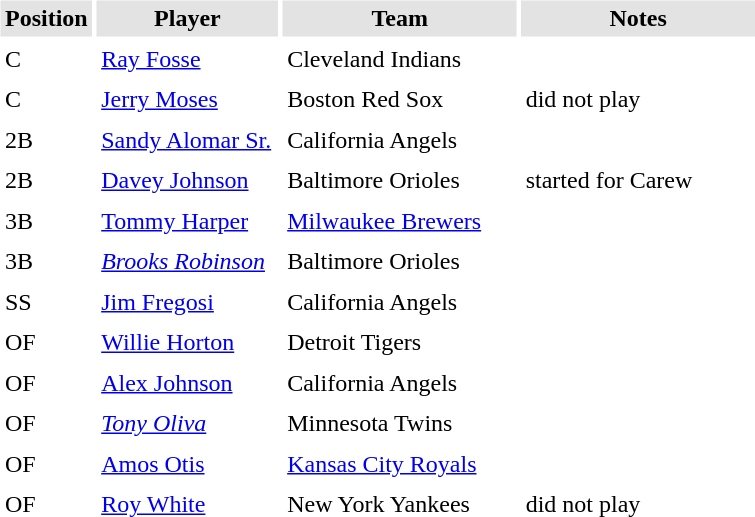<table border="0" cellspacing="3" cellpadding="3">
<tr style="background: #e3e3e3;">
<th width="50">Position</th>
<th width="115">Player</th>
<th width="150">Team</th>
<th width="150">Notes</th>
</tr>
<tr>
<td>C</td>
<td><a href='#'>Ray Fosse</a></td>
<td>Cleveland Indians</td>
<td></td>
</tr>
<tr>
<td>C</td>
<td><a href='#'>Jerry Moses</a></td>
<td>Boston Red Sox</td>
<td>did not play</td>
</tr>
<tr>
<td>2B</td>
<td><a href='#'>Sandy Alomar Sr.</a></td>
<td>California Angels</td>
<td></td>
</tr>
<tr>
<td>2B</td>
<td><a href='#'>Davey Johnson</a></td>
<td>Baltimore Orioles</td>
<td>started for Carew</td>
</tr>
<tr>
<td>3B</td>
<td><a href='#'>Tommy Harper</a></td>
<td><a href='#'>Milwaukee Brewers</a></td>
<td></td>
</tr>
<tr>
<td>3B</td>
<td><em><a href='#'>Brooks Robinson</a></em></td>
<td>Baltimore Orioles</td>
<td></td>
</tr>
<tr>
<td>SS</td>
<td><a href='#'>Jim Fregosi</a></td>
<td>California Angels</td>
<td></td>
</tr>
<tr>
<td>OF</td>
<td><a href='#'>Willie Horton</a></td>
<td>Detroit Tigers</td>
<td></td>
</tr>
<tr>
<td>OF</td>
<td><a href='#'>Alex Johnson</a></td>
<td>California Angels</td>
<td></td>
</tr>
<tr>
<td>OF</td>
<td><em><a href='#'>Tony Oliva</a></em></td>
<td>Minnesota Twins</td>
<td></td>
</tr>
<tr>
<td>OF</td>
<td><a href='#'>Amos Otis</a></td>
<td><a href='#'>Kansas City Royals</a></td>
<td></td>
</tr>
<tr>
<td>OF</td>
<td><a href='#'>Roy White</a></td>
<td>New York Yankees</td>
<td>did not play</td>
</tr>
</table>
